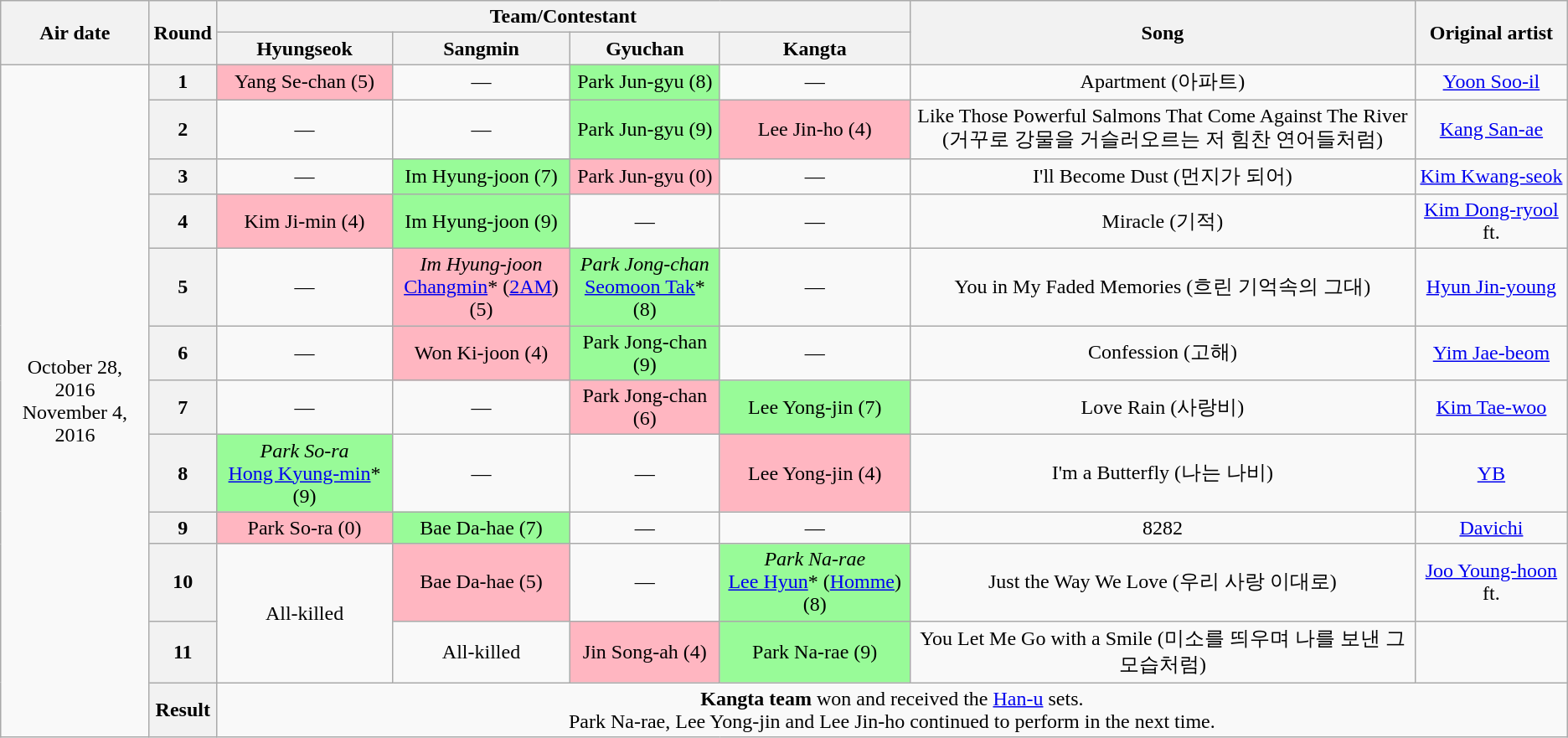<table class="wikitable" style="text-align:center;">
<tr>
<th rowspan=2>Air date</th>
<th rowspan=2>Round</th>
<th colspan=4>Team/Contestant</th>
<th rowspan=2>Song</th>
<th rowspan=2>Original artist</th>
</tr>
<tr>
<th>Hyungseok</th>
<th>Sangmin</th>
<th>Gyuchan</th>
<th>Kangta</th>
</tr>
<tr>
<td rowspan=12>October 28, 2016<br>November 4, 2016</td>
<th>1</th>
<td bgcolor=lightpink>Yang Se-chan (5)</td>
<td>—</td>
<td bgcolor=palegreen>Park Jun-gyu (8)</td>
<td>—</td>
<td>Apartment (아파트)</td>
<td><a href='#'>Yoon Soo-il</a></td>
</tr>
<tr>
<th>2</th>
<td>—</td>
<td>—</td>
<td bgcolor=palegreen>Park Jun-gyu (9)</td>
<td bgcolor=lightpink>Lee Jin-ho (4)</td>
<td>Like Those Powerful Salmons That Come Against The River<br>(거꾸로 강물을 거슬러오르는 저 힘찬 연어들처럼)</td>
<td><a href='#'>Kang San-ae</a></td>
</tr>
<tr>
<th>3</th>
<td>—</td>
<td bgcolor=palegreen>Im Hyung-joon (7)</td>
<td bgcolor=lightpink>Park Jun-gyu (0)</td>
<td>—</td>
<td>I'll Become Dust (먼지가 되어)</td>
<td><a href='#'>Kim Kwang-seok</a></td>
</tr>
<tr>
<th>4</th>
<td bgcolor=lightpink>Kim Ji-min (4)</td>
<td bgcolor=palegreen>Im Hyung-joon (9)</td>
<td>—</td>
<td>—</td>
<td>Miracle (기적)</td>
<td><a href='#'>Kim Dong-ryool</a> ft. </td>
</tr>
<tr>
<th>5</th>
<td>—</td>
<td bgcolor=lightpink><em>Im Hyung-joon</em><br><a href='#'>Changmin</a>* (<a href='#'>2AM</a>) (5)</td>
<td bgcolor=palegreen><em>Park Jong-chan</em><br><a href='#'>Seomoon Tak</a>* (8)</td>
<td>—</td>
<td>You in My Faded Memories (흐린 기억속의 그대)</td>
<td><a href='#'>Hyun Jin-young</a></td>
</tr>
<tr>
<th>6</th>
<td>—</td>
<td bgcolor=lightpink>Won Ki-joon (4)</td>
<td bgcolor=palegreen>Park Jong-chan (9)</td>
<td>—</td>
<td>Confession (고해)</td>
<td><a href='#'>Yim Jae-beom</a></td>
</tr>
<tr>
<th>7</th>
<td>—</td>
<td>—</td>
<td bgcolor=lightpink>Park Jong-chan (6)</td>
<td bgcolor=palegreen>Lee Yong-jin (7)</td>
<td>Love Rain (사랑비)</td>
<td><a href='#'>Kim Tae-woo</a></td>
</tr>
<tr>
<th>8</th>
<td bgcolor=palegreen><em>Park So-ra</em><br><a href='#'>Hong Kyung-min</a>* (9)</td>
<td>—</td>
<td>—</td>
<td bgcolor=lightpink>Lee Yong-jin (4)</td>
<td>I'm a Butterfly (나는 나비)</td>
<td><a href='#'>YB</a></td>
</tr>
<tr>
<th>9</th>
<td bgcolor=lightpink>Park So-ra (0)</td>
<td bgcolor=palegreen>Bae Da-hae (7)</td>
<td>—</td>
<td>—</td>
<td>8282</td>
<td><a href='#'>Davichi</a></td>
</tr>
<tr>
<th>10</th>
<td rowspan=2>All-killed</td>
<td bgcolor=lightpink>Bae Da-hae (5)</td>
<td>—</td>
<td bgcolor=palegreen><em>Park Na-rae</em><br><a href='#'>Lee Hyun</a>* (<a href='#'>Homme</a>) (8)</td>
<td>Just the Way We Love (우리 사랑 이대로)</td>
<td><a href='#'>Joo Young-hoon</a> ft. </td>
</tr>
<tr>
<th>11</th>
<td>All-killed</td>
<td bgcolor=lightpink>Jin Song-ah (4)</td>
<td bgcolor=palegreen>Park Na-rae (9)</td>
<td>You Let Me Go with a Smile (미소를 띄우며 나를 보낸 그 모습처럼)</td>
<td></td>
</tr>
<tr>
<th>Result</th>
<td colspan=6><strong>Kangta team</strong> won and received the <a href='#'>Han-u</a> sets.<br>Park Na-rae, Lee Yong-jin and Lee Jin-ho continued to perform in the next time.</td>
</tr>
</table>
